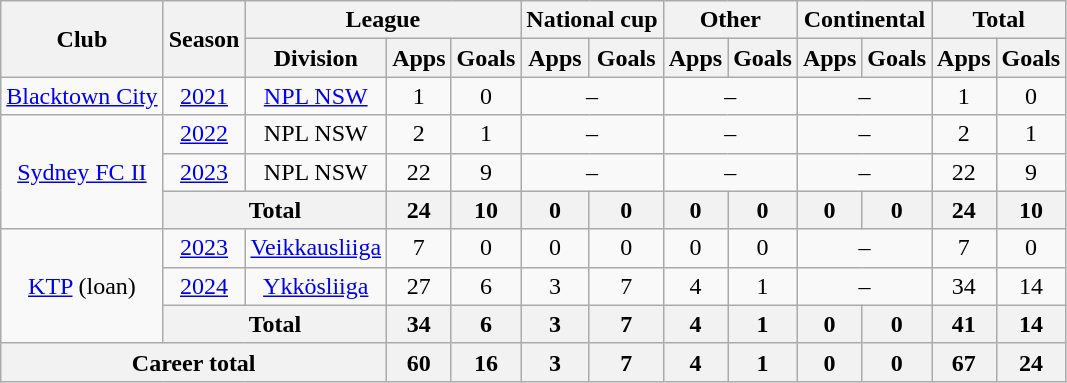<table class="wikitable" style="text-align:center">
<tr>
<th rowspan="2">Club</th>
<th rowspan="2">Season</th>
<th colspan="3">League</th>
<th colspan="2">National cup</th>
<th colspan="2">Other</th>
<th colspan="2">Continental</th>
<th colspan="2">Total</th>
</tr>
<tr>
<th>Division</th>
<th>Apps</th>
<th>Goals</th>
<th>Apps</th>
<th>Goals</th>
<th>Apps</th>
<th>Goals</th>
<th>Apps</th>
<th>Goals</th>
<th>Apps</th>
<th>Goals</th>
</tr>
<tr>
<td><a href='#'>Blacktown City</a></td>
<td><a href='#'>2021</a></td>
<td><a href='#'>NPL NSW</a></td>
<td>1</td>
<td>0</td>
<td colspan="2">–</td>
<td colspan="2">–</td>
<td colspan="2">–</td>
<td>1</td>
<td>0</td>
</tr>
<tr>
<td rowspan="3"><a href='#'>Sydney FC II</a></td>
<td><a href='#'>2022</a></td>
<td>NPL NSW</td>
<td>2</td>
<td>1</td>
<td colspan="2">–</td>
<td colspan="2">–</td>
<td colspan="2">–</td>
<td>2</td>
<td>1</td>
</tr>
<tr>
<td><a href='#'>2023</a></td>
<td>NPL NSW</td>
<td>22</td>
<td>9</td>
<td colspan="2">–</td>
<td colspan="2">–</td>
<td colspan="2">–</td>
<td>22</td>
<td>9</td>
</tr>
<tr>
<th colspan="2">Total</th>
<th>24</th>
<th>10</th>
<th>0</th>
<th>0</th>
<th>0</th>
<th>0</th>
<th>0</th>
<th>0</th>
<th>24</th>
<th>10</th>
</tr>
<tr>
<td rowspan="3"><a href='#'>KTP</a> (loan)</td>
<td><a href='#'>2023</a></td>
<td><a href='#'>Veikkausliiga</a></td>
<td>7</td>
<td>0</td>
<td>0</td>
<td>0</td>
<td>0</td>
<td>0</td>
<td colspan="2">–</td>
<td>7</td>
<td>0</td>
</tr>
<tr>
<td><a href='#'>2024</a></td>
<td><a href='#'>Ykkösliiga</a></td>
<td>27</td>
<td>6</td>
<td>3</td>
<td>7</td>
<td>4</td>
<td>1</td>
<td colspan="2">–</td>
<td>34</td>
<td>14</td>
</tr>
<tr>
<th colspan="2">Total</th>
<th>34</th>
<th>6</th>
<th>3</th>
<th>7</th>
<th>4</th>
<th>1</th>
<th>0</th>
<th>0</th>
<th>41</th>
<th>14</th>
</tr>
<tr>
<th colspan="3">Career total</th>
<th>60</th>
<th>16</th>
<th>3</th>
<th>7</th>
<th>4</th>
<th>1</th>
<th>0</th>
<th>0</th>
<th>67</th>
<th>24</th>
</tr>
</table>
